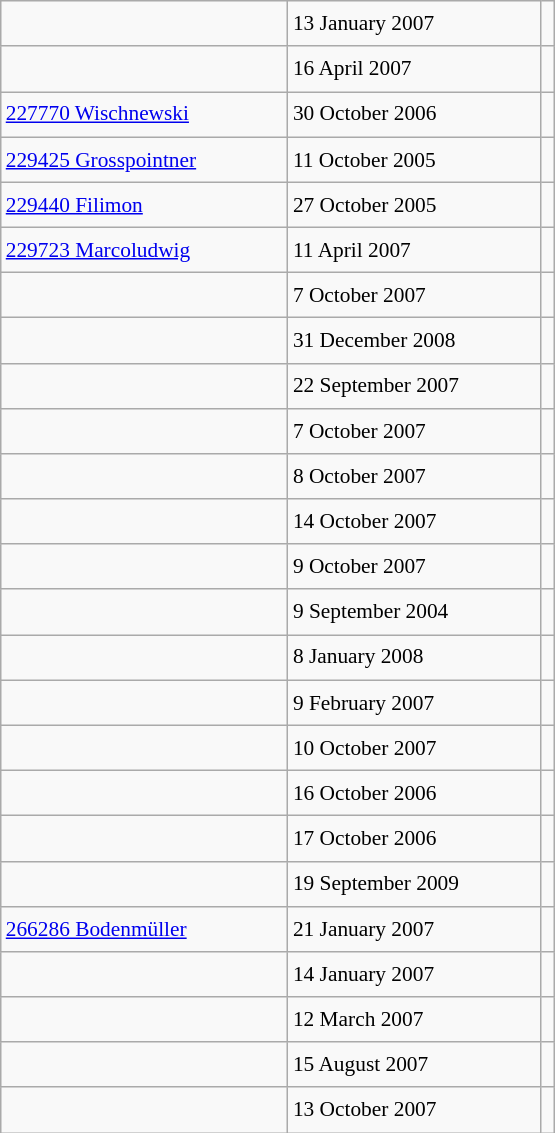<table class="wikitable" style="font-size: 89%; float: left; width: 26em; margin-right: 1em; line-height: 1.65em">
<tr>
<td></td>
<td>13 January 2007</td>
<td></td>
</tr>
<tr>
<td></td>
<td>16 April 2007</td>
<td></td>
</tr>
<tr>
<td><a href='#'>227770 Wischnewski</a></td>
<td>30 October 2006</td>
<td></td>
</tr>
<tr>
<td><a href='#'>229425 Grosspointner</a></td>
<td>11 October 2005</td>
<td></td>
</tr>
<tr>
<td><a href='#'>229440 Filimon</a></td>
<td>27 October 2005</td>
<td></td>
</tr>
<tr>
<td><a href='#'>229723 Marcoludwig</a></td>
<td>11 April 2007</td>
<td></td>
</tr>
<tr>
<td></td>
<td>7 October 2007</td>
<td></td>
</tr>
<tr>
<td></td>
<td>31 December 2008</td>
<td></td>
</tr>
<tr>
<td></td>
<td>22 September 2007</td>
<td></td>
</tr>
<tr>
<td></td>
<td>7 October 2007</td>
<td></td>
</tr>
<tr>
<td></td>
<td>8 October 2007</td>
<td></td>
</tr>
<tr>
<td></td>
<td>14 October 2007</td>
<td></td>
</tr>
<tr>
<td></td>
<td>9 October 2007</td>
<td></td>
</tr>
<tr>
<td></td>
<td>9 September 2004</td>
<td></td>
</tr>
<tr>
<td></td>
<td>8 January 2008</td>
<td></td>
</tr>
<tr>
<td></td>
<td>9 February 2007</td>
<td></td>
</tr>
<tr>
<td></td>
<td>10 October 2007</td>
<td></td>
</tr>
<tr>
<td></td>
<td>16 October 2006</td>
<td></td>
</tr>
<tr>
<td></td>
<td>17 October 2006</td>
<td></td>
</tr>
<tr>
<td></td>
<td>19 September 2009</td>
<td></td>
</tr>
<tr>
<td><a href='#'>266286 Bodenmüller</a></td>
<td>21 January 2007</td>
<td></td>
</tr>
<tr>
<td></td>
<td>14 January 2007</td>
<td></td>
</tr>
<tr>
<td></td>
<td>12 March 2007</td>
<td></td>
</tr>
<tr>
<td></td>
<td>15 August 2007</td>
<td></td>
</tr>
<tr>
<td></td>
<td>13 October 2007</td>
<td></td>
</tr>
</table>
